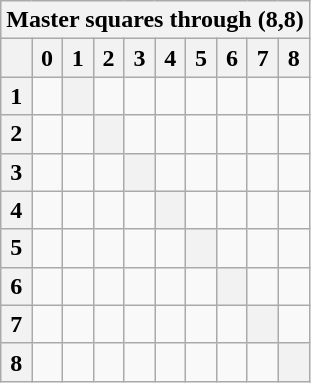<table class="wikitable collapsible collapsed" style="border: 1px solid #aaa;">
<tr>
<th colspan="10" bgcolor="#ddd">Master squares through (8,8)</th>
</tr>
<tr>
<th></th>
<th>0</th>
<th>1</th>
<th>2</th>
<th>3</th>
<th>4</th>
<th>5</th>
<th>6</th>
<th>7</th>
<th>8</th>
</tr>
<tr>
<th>1</th>
<td></td>
<th></th>
<td></td>
<td></td>
<td></td>
<td></td>
<td></td>
<td></td>
<td></td>
</tr>
<tr>
<th>2</th>
<td></td>
<td></td>
<th></th>
<td></td>
<td></td>
<td></td>
<td></td>
<td></td>
<td></td>
</tr>
<tr>
<th>3</th>
<td></td>
<td></td>
<td></td>
<th></th>
<td></td>
<td></td>
<td></td>
<td></td>
<td></td>
</tr>
<tr>
<th>4</th>
<td></td>
<td></td>
<td></td>
<td></td>
<th></th>
<td></td>
<td></td>
<td></td>
<td></td>
</tr>
<tr>
<th>5</th>
<td></td>
<td></td>
<td></td>
<td></td>
<td></td>
<th></th>
<td></td>
<td></td>
<td></td>
</tr>
<tr>
<th>6</th>
<td></td>
<td></td>
<td></td>
<td></td>
<td></td>
<td></td>
<th></th>
<td></td>
<td></td>
</tr>
<tr>
<th>7</th>
<td></td>
<td></td>
<td></td>
<td></td>
<td></td>
<td></td>
<td></td>
<th></th>
<td></td>
</tr>
<tr>
<th>8</th>
<td></td>
<td></td>
<td></td>
<td></td>
<td></td>
<td></td>
<td></td>
<td></td>
<th></th>
</tr>
</table>
